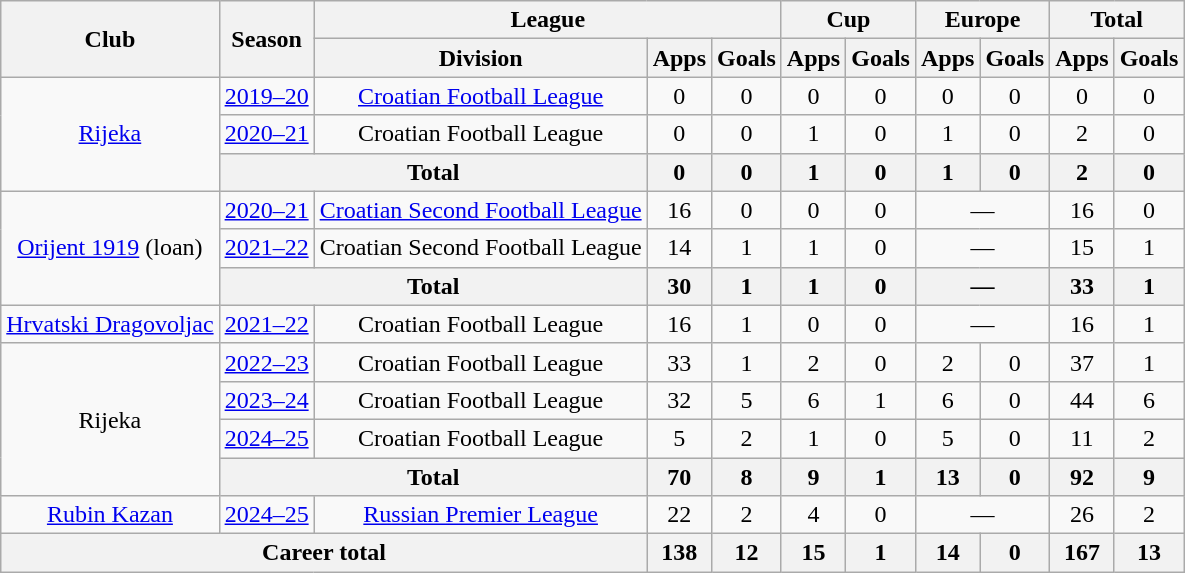<table class="wikitable" style="text-align: center;">
<tr>
<th rowspan="2">Club</th>
<th rowspan="2">Season</th>
<th colspan="3">League</th>
<th colspan="2">Cup</th>
<th colspan="2">Europe</th>
<th colspan="2">Total</th>
</tr>
<tr>
<th>Division</th>
<th>Apps</th>
<th>Goals</th>
<th>Apps</th>
<th>Goals</th>
<th>Apps</th>
<th>Goals</th>
<th>Apps</th>
<th>Goals</th>
</tr>
<tr>
<td rowspan="3"><a href='#'>Rijeka</a></td>
<td><a href='#'>2019–20</a></td>
<td><a href='#'>Croatian Football League</a></td>
<td>0</td>
<td>0</td>
<td>0</td>
<td>0</td>
<td>0</td>
<td>0</td>
<td>0</td>
<td>0</td>
</tr>
<tr>
<td><a href='#'>2020–21</a></td>
<td>Croatian Football League</td>
<td>0</td>
<td>0</td>
<td>1</td>
<td>0</td>
<td>1</td>
<td>0</td>
<td>2</td>
<td>0</td>
</tr>
<tr>
<th colspan="2">Total</th>
<th>0</th>
<th>0</th>
<th>1</th>
<th>0</th>
<th>1</th>
<th>0</th>
<th>2</th>
<th>0</th>
</tr>
<tr>
<td rowspan="3"><a href='#'>Orijent 1919</a> (loan)</td>
<td><a href='#'>2020–21</a></td>
<td><a href='#'>Croatian Second Football League</a></td>
<td>16</td>
<td>0</td>
<td>0</td>
<td>0</td>
<td colspan="2">—</td>
<td>16</td>
<td>0</td>
</tr>
<tr>
<td><a href='#'>2021–22</a></td>
<td>Croatian Second Football League</td>
<td>14</td>
<td>1</td>
<td>1</td>
<td>0</td>
<td colspan="2">—</td>
<td>15</td>
<td>1</td>
</tr>
<tr>
<th colspan="2">Total</th>
<th>30</th>
<th>1</th>
<th>1</th>
<th>0</th>
<th colspan="2">—</th>
<th>33</th>
<th>1</th>
</tr>
<tr>
<td><a href='#'>Hrvatski Dragovoljac</a></td>
<td><a href='#'>2021–22</a></td>
<td>Croatian Football League</td>
<td>16</td>
<td>1</td>
<td>0</td>
<td>0</td>
<td colspan="2">—</td>
<td>16</td>
<td>1</td>
</tr>
<tr>
<td rowspan="4">Rijeka</td>
<td><a href='#'>2022–23</a></td>
<td>Croatian Football League</td>
<td>33</td>
<td>1</td>
<td>2</td>
<td>0</td>
<td>2</td>
<td>0</td>
<td>37</td>
<td>1</td>
</tr>
<tr>
<td><a href='#'>2023–24</a></td>
<td>Croatian Football League</td>
<td>32</td>
<td>5</td>
<td>6</td>
<td>1</td>
<td>6</td>
<td>0</td>
<td>44</td>
<td>6</td>
</tr>
<tr>
<td><a href='#'>2024–25</a></td>
<td>Croatian Football League</td>
<td>5</td>
<td>2</td>
<td>1</td>
<td>0</td>
<td>5</td>
<td>0</td>
<td>11</td>
<td>2</td>
</tr>
<tr>
<th colspan="2">Total</th>
<th>70</th>
<th>8</th>
<th>9</th>
<th>1</th>
<th>13</th>
<th>0</th>
<th>92</th>
<th>9</th>
</tr>
<tr>
<td><a href='#'>Rubin Kazan</a></td>
<td><a href='#'>2024–25</a></td>
<td><a href='#'>Russian Premier League</a></td>
<td>22</td>
<td>2</td>
<td>4</td>
<td>0</td>
<td colspan="2">—</td>
<td>26</td>
<td>2</td>
</tr>
<tr>
<th colspan="3">Career total</th>
<th>138</th>
<th>12</th>
<th>15</th>
<th>1</th>
<th>14</th>
<th>0</th>
<th>167</th>
<th>13</th>
</tr>
</table>
